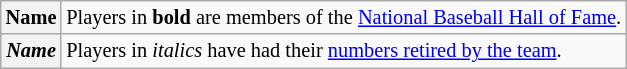<table class="wikitable plainrowheaders" style="font-size:85%">
<tr>
<th scope="row" style="text-align:center"><strong>Name</strong></th>
<td>Players in <strong>bold</strong> are members of the <a href='#'>National Baseball Hall of Fame</a>.</td>
</tr>
<tr>
<th scope="row" style="text-align:center"><em>Name</em></th>
<td>Players in <em>italics</em> have had their <a href='#'>numbers retired by the team</a>.</td>
</tr>
</table>
